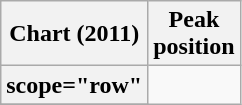<table class="wikitable plainrowheaders">
<tr>
<th scope="col">Chart (2011)</th>
<th scope="col">Peak<br>position</th>
</tr>
<tr>
<th>scope="row" </th>
</tr>
<tr>
</tr>
</table>
